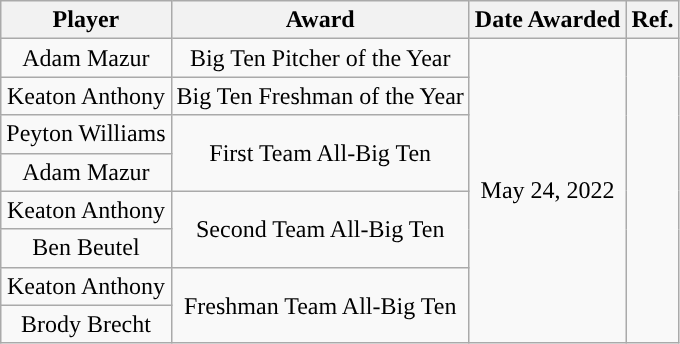<table class="wikitable sortable sortable" style="text-align: center">
<tr align=center>
<th>Player</th>
<th>Award</th>
<th>Date Awarded</th>
<th>Ref.</th>
</tr>
<tr>
<td>Adam Mazur</td>
<td rowspan="1">Big Ten Pitcher of the Year</td>
<td rowspan="8">May 24, 2022</td>
<td rowspan="8"></td>
</tr>
<tr>
<td>Keaton Anthony</td>
<td rowspan="1">Big Ten Freshman of the Year</td>
</tr>
<tr>
<td>Peyton Williams</td>
<td rowspan="2">First Team All-Big Ten</td>
</tr>
<tr>
<td>Adam Mazur</td>
</tr>
<tr>
<td>Keaton Anthony</td>
<td rowspan="2">Second Team All-Big Ten</td>
</tr>
<tr>
<td>Ben Beutel</td>
</tr>
<tr>
<td>Keaton Anthony</td>
<td rowspan="2">Freshman Team All-Big Ten</td>
</tr>
<tr>
<td>Brody Brecht</td>
</tr>
</table>
